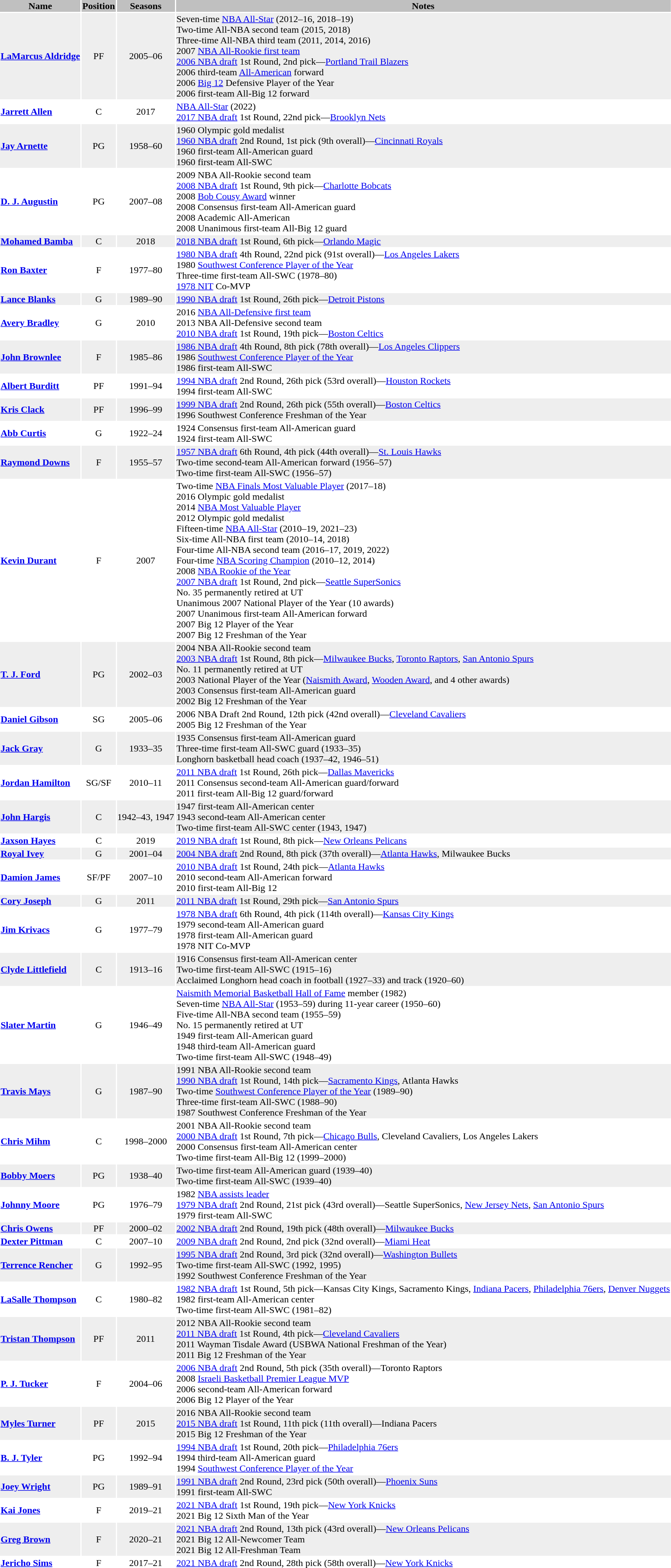<table class="toccolours sortable">
<tr>
<th style="background:silver;" class=unsortable>Name</th>
<th style="background:silver;" class=unsortable>Position</th>
<th style="background:silver;" class=unsortable>Seasons</th>
<th style="background:silver;" class=unsortable>Notes</th>
</tr>
<tr style="background:#eeeeee;">
<td><strong><a href='#'>LaMarcus Aldridge</a></strong></td>
<td style="text-align:center">PF</td>
<td style="text-align:center">2005–06</td>
<td>Seven-time <a href='#'>NBA All-Star</a> (2012–16, 2018–19)<br>Two-time All-NBA second team (2015, 2018)<br>Three-time All-NBA third team (2011, 2014, 2016)<br>2007 <a href='#'>NBA All-Rookie first team</a><br><a href='#'>2006 NBA draft</a> 1st Round, 2nd pick—<a href='#'>Portland Trail Blazers</a><br>2006 third-team <a href='#'>All-American</a> forward<br>2006 <a href='#'>Big 12</a> Defensive Player of the Year<br>2006 first-team All-Big 12 forward</td>
</tr>
<tr>
<td><strong><a href='#'>Jarrett Allen</a></strong></td>
<td style="text-align:center">C</td>
<td style="text-align:center">2017</td>
<td><a href='#'>NBA All-Star</a> (2022)<br><a href='#'>2017 NBA draft</a> 1st Round, 22nd pick—<a href='#'>Brooklyn Nets</a></td>
</tr>
<tr style="background:#eeeeee;">
<td><strong><a href='#'>Jay Arnette</a></strong></td>
<td style="text-align:center">PG</td>
<td style="text-align:center">1958–60</td>
<td>1960 Olympic gold medalist<br><a href='#'>1960 NBA draft</a> 2nd Round, 1st pick (9th overall)—<a href='#'>Cincinnati Royals</a><br>1960 first-team All-American guard<br>1960 first-team All-SWC</td>
</tr>
<tr>
<td><strong><a href='#'>D. J. Augustin</a></strong></td>
<td style="text-align:center">PG</td>
<td style="text-align:center">2007–08</td>
<td>2009 NBA All-Rookie second team<br><a href='#'>2008 NBA draft</a> 1st Round, 9th pick—<a href='#'>Charlotte Bobcats</a><br>2008 <a href='#'>Bob Cousy Award</a> winner<br>2008 Consensus first-team All-American guard<br>2008 Academic All-American<br>2008 Unanimous first-team All-Big 12 guard</td>
</tr>
<tr style="background:#eeeeee;">
<td><strong><a href='#'>Mohamed Bamba</a></strong></td>
<td style="text-align:center">C</td>
<td style="text-align:center">2018</td>
<td><a href='#'>2018 NBA draft</a> 1st Round, 6th pick—<a href='#'>Orlando Magic</a></td>
</tr>
<tr>
<td><strong><a href='#'>Ron Baxter</a></strong></td>
<td style="text-align:center">F</td>
<td style="text-align:center">1977–80</td>
<td><a href='#'>1980 NBA draft</a> 4th Round, 22nd pick (91st overall)—<a href='#'>Los Angeles Lakers</a><br>1980 <a href='#'>Southwest Conference Player of the Year</a><br>Three-time first-team All-SWC (1978–80)<br> <a href='#'>1978 NIT</a> Co-MVP</td>
</tr>
<tr style="background:#eeeeee;">
<td><strong><a href='#'>Lance Blanks</a></strong></td>
<td style="text-align:center">G</td>
<td style="text-align:center">1989–90</td>
<td><a href='#'>1990 NBA draft</a> 1st Round, 26th pick—<a href='#'>Detroit Pistons</a></td>
</tr>
<tr>
<td><strong><a href='#'>Avery Bradley</a></strong></td>
<td style="text-align:center">G</td>
<td style="text-align:center">2010</td>
<td>2016 <a href='#'>NBA All-Defensive first team</a><br>2013 NBA All-Defensive second team<br><a href='#'>2010 NBA draft</a> 1st Round, 19th pick—<a href='#'>Boston Celtics</a></td>
</tr>
<tr style="background:#eeeeee;">
<td><strong><a href='#'>John Brownlee</a></strong></td>
<td style="text-align:center">F</td>
<td style="text-align:center">1985–86</td>
<td><a href='#'>1986 NBA draft</a> 4th Round, 8th pick (78th overall)—<a href='#'>Los Angeles Clippers</a><br>1986 <a href='#'>Southwest Conference Player of the Year</a><br>1986 first-team All-SWC<br></td>
</tr>
<tr>
<td><strong><a href='#'>Albert Burditt</a></strong></td>
<td style="text-align:center">PF</td>
<td style="text-align:center">1991–94</td>
<td><a href='#'>1994 NBA draft</a> 2nd Round, 26th pick (53rd overall)—<a href='#'>Houston Rockets</a><br>1994 first-team All-SWC</td>
</tr>
<tr style="background:#eeeeee;">
<td><strong><a href='#'>Kris Clack</a></strong></td>
<td style="text-align:center">PF</td>
<td style="text-align:center">1996–99</td>
<td><a href='#'>1999 NBA draft</a> 2nd Round, 26th pick (55th overall)—<a href='#'>Boston Celtics</a><br>1996 Southwest Conference Freshman of the Year</td>
</tr>
<tr>
<td><strong><a href='#'>Abb Curtis</a></strong></td>
<td style="text-align:center">G</td>
<td style="text-align:center">1922–24</td>
<td>1924 Consensus first-team All-American guard<br>1924 first-team All-SWC</td>
</tr>
<tr style="background:#eeeeee;">
<td><strong><a href='#'>Raymond Downs</a></strong></td>
<td style="text-align:center">F</td>
<td style="text-align:center">1955–57</td>
<td><a href='#'>1957 NBA draft</a> 6th Round, 4th pick (44th overall)—<a href='#'>St. Louis Hawks</a><br>Two-time second-team All-American forward (1956–57)<br>Two-time first-team All-SWC (1956–57)</td>
</tr>
<tr>
<td><strong><a href='#'>Kevin Durant</a></strong></td>
<td style="text-align:center">F</td>
<td style="text-align:center">2007</td>
<td>Two-time <a href='#'>NBA Finals Most Valuable Player</a> (2017–18)<br>2016 Olympic gold medalist<br>2014 <a href='#'>NBA Most Valuable Player</a><br>2012 Olympic gold medalist<br>Fifteen-time <a href='#'>NBA All-Star</a> (2010–19, 2021–23)<br>Six-time All-NBA first team (2010–14, 2018)<br>Four-time All-NBA second team (2016–17, 2019, 2022)<br>Four-time <a href='#'>NBA Scoring Champion</a> (2010–12, 2014)<br>2008 <a href='#'>NBA Rookie of the Year</a><br><a href='#'>2007 NBA draft</a> 1st Round, 2nd pick—<a href='#'>Seattle SuperSonics</a><br>No. 35 permanently retired at UT<br>Unanimous 2007 National Player of the Year (10 awards)<br>2007 Unanimous first-team All-American forward<br>2007 Big 12 Player of the Year<br>2007 Big 12 Freshman of the Year</td>
</tr>
<tr style="background:#eeeeee;">
<td><strong><a href='#'>T. J. Ford</a></strong></td>
<td style="text-align:center">PG</td>
<td style="text-align:center">2002–03</td>
<td>2004 NBA All-Rookie second team<br><a href='#'>2003 NBA draft</a> 1st Round, 8th pick—<a href='#'>Milwaukee Bucks</a>, <a href='#'>Toronto Raptors</a>, <a href='#'>San Antonio Spurs</a><br>No. 11 permanently retired at UT<br>2003 National Player of the Year (<a href='#'>Naismith Award</a>, <a href='#'>Wooden Award</a>, and 4 other awards)<br>2003 Consensus first-team All-American guard<br>2002 Big 12 Freshman of the Year</td>
</tr>
<tr>
<td><strong><a href='#'>Daniel Gibson</a></strong></td>
<td style="text-align:center">SG</td>
<td style="text-align:center">2005–06</td>
<td>2006 NBA Draft 2nd Round, 12th pick (42nd overall)—<a href='#'>Cleveland Cavaliers</a><br>2005 Big 12 Freshman of the Year</td>
</tr>
<tr style="background:#eeeeee;">
<td><strong><a href='#'>Jack Gray</a></strong></td>
<td style="text-align:center">G</td>
<td style="text-align:center">1933–35</td>
<td>1935 Consensus first-team All-American guard<br>Three-time first-team All-SWC guard (1933–35)<br>Longhorn basketball head coach (1937–42, 1946–51)</td>
</tr>
<tr>
<td><strong><a href='#'>Jordan Hamilton</a></strong></td>
<td style="text-align:center">SG/SF</td>
<td style="text-align:center">2010–11</td>
<td><a href='#'>2011 NBA draft</a> 1st Round, 26th pick—<a href='#'>Dallas Mavericks</a><br>2011 Consensus second-team All-American guard/forward<br>2011 first-team All-Big 12 guard/forward</td>
</tr>
<tr style="background:#eeeeee;">
<td><strong><a href='#'>John Hargis</a></strong></td>
<td style="text-align:center">C</td>
<td style="text-align:center">1942–43, 1947</td>
<td>1947 first-team All-American center<br>1943 second-team All-American center<br>Two-time first-team All-SWC center (1943, 1947)</td>
</tr>
<tr>
<td><strong><a href='#'>Jaxson Hayes</a></strong></td>
<td style="text-align:center">C</td>
<td style="text-align:center">2019</td>
<td><a href='#'>2019 NBA draft</a> 1st Round, 8th pick—<a href='#'>New Orleans Pelicans</a></td>
</tr>
<tr style="background:#eeeeee;">
<td><strong><a href='#'>Royal Ivey</a></strong></td>
<td style="text-align:center">G</td>
<td style="text-align:center">2001–04</td>
<td><a href='#'>2004 NBA draft</a> 2nd Round, 8th pick (37th overall)—<a href='#'>Atlanta Hawks</a>, Milwaukee Bucks</td>
</tr>
<tr>
<td><strong><a href='#'>Damion James</a></strong></td>
<td style="text-align:center">SF/PF</td>
<td style="text-align:center">2007–10</td>
<td><a href='#'>2010 NBA draft</a> 1st Round, 24th pick—<a href='#'>Atlanta Hawks</a><br>2010 second-team All-American forward<br>2010 first-team All-Big 12</td>
</tr>
<tr style="background:#eeeeee;">
<td><strong><a href='#'>Cory Joseph</a></strong></td>
<td style="text-align:center">G</td>
<td style="text-align:center">2011</td>
<td><a href='#'>2011 NBA draft</a> 1st Round, 29th pick—<a href='#'>San Antonio Spurs</a></td>
</tr>
<tr>
<td><strong><a href='#'>Jim Krivacs</a></strong></td>
<td style="text-align:center">G</td>
<td style="text-align:center">1977–79</td>
<td><a href='#'>1978 NBA draft</a> 6th Round, 4th pick (114th overall)—<a href='#'>Kansas City Kings</a><br>1979 second-team All-American guard<br>1978 first-team All-American guard<br>1978 NIT Co-MVP</td>
</tr>
<tr style="background:#eeeeee;">
<td><strong><a href='#'>Clyde Littlefield</a></strong></td>
<td style="text-align:center">C</td>
<td style="text-align:center">1913–16</td>
<td>1916 Consensus first-team All-American center<br>Two-time first-team All-SWC (1915–16)<br>Acclaimed Longhorn head coach in football (1927–33) and track (1920–60)</td>
</tr>
<tr>
<td><strong><a href='#'>Slater Martin</a></strong></td>
<td style="text-align:center">G</td>
<td style="text-align:center">1946–49</td>
<td><a href='#'>Naismith Memorial Basketball Hall of Fame</a> member (1982)<br>Seven-time <a href='#'>NBA All-Star</a> (1953–59) during 11-year career (1950–60)<br>Five-time All-NBA second team (1955–59)<br>No. 15 permanently retired at UT<br>1949 first-team All-American guard<br>1948 third-team All-American guard<br>Two-time first-team All-SWC (1948–49)</td>
</tr>
<tr style="background:#eeeeee;">
<td><strong><a href='#'>Travis Mays</a></strong></td>
<td style="text-align:center">G</td>
<td style="text-align:center">1987–90</td>
<td>1991 NBA All-Rookie second team<br><a href='#'>1990 NBA draft</a> 1st Round, 14th pick—<a href='#'>Sacramento Kings</a>, Atlanta Hawks<br>Two-time <a href='#'>Southwest Conference Player of the Year</a> (1989–90)<br>Three-time first-team All-SWC (1988–90)<br>1987 Southwest Conference Freshman of the Year</td>
</tr>
<tr>
<td><strong><a href='#'>Chris Mihm</a></strong></td>
<td style="text-align:center">C</td>
<td style="text-align:center">1998–2000</td>
<td>2001 NBA All-Rookie second team<br> <a href='#'>2000 NBA draft</a> 1st Round, 7th pick—<a href='#'>Chicago Bulls</a>, Cleveland Cavaliers, Los Angeles Lakers<br>2000 Consensus first-team All-American center<br>Two-time first-team All-Big 12 (1999–2000)</td>
</tr>
<tr style="background:#eeeeee;">
<td><strong><a href='#'>Bobby Moers</a></strong></td>
<td style="text-align:center">PG</td>
<td style="text-align:center">1938–40</td>
<td>Two-time first-team All-American guard (1939–40)<br>Two-time first-team All-SWC (1939–40)</td>
</tr>
<tr>
<td><strong><a href='#'>Johnny Moore</a></strong></td>
<td style="text-align:center">PG</td>
<td style="text-align:center">1976–79</td>
<td>1982 <a href='#'>NBA assists leader</a><br><a href='#'>1979 NBA draft</a> 2nd Round, 21st pick (43rd overall)—Seattle SuperSonics, <a href='#'>New Jersey Nets</a>, <a href='#'>San Antonio Spurs</a><br>1979 first-team All-SWC</td>
</tr>
<tr style="background:#eeeeee;">
<td><strong><a href='#'>Chris Owens</a></strong></td>
<td style="text-align:center">PF</td>
<td style="text-align:center">2000–02</td>
<td><a href='#'>2002 NBA draft</a> 2nd Round, 19th pick (48th overall)—<a href='#'>Milwaukee Bucks</a></td>
</tr>
<tr>
<td><strong><a href='#'>Dexter Pittman</a></strong></td>
<td style="text-align:center">C</td>
<td style="text-align:center">2007–10</td>
<td><a href='#'>2009 NBA draft</a> 2nd Round, 2nd pick (32nd overall)—<a href='#'>Miami Heat</a></td>
</tr>
<tr style="background:#eeeeee;">
<td><strong><a href='#'>Terrence Rencher</a></strong></td>
<td style="text-align:center">G</td>
<td style="text-align:center">1992–95</td>
<td><a href='#'>1995 NBA draft</a> 2nd Round, 3rd pick (32nd overall)—<a href='#'>Washington Bullets</a><br>Two-time first-team All-SWC (1992, 1995)<br>1992 Southwest Conference Freshman of the Year</td>
</tr>
<tr>
<td><strong><a href='#'>LaSalle Thompson</a></strong></td>
<td style="text-align:center">C</td>
<td style="text-align:center">1980–82</td>
<td><a href='#'>1982 NBA draft</a> 1st Round, 5th pick—Kansas City Kings, Sacramento Kings, <a href='#'>Indiana Pacers</a>, <a href='#'>Philadelphia 76ers</a>, <a href='#'>Denver Nuggets</a><br>1982 first-team All-American center<br>Two-time first-team All-SWC (1981–82)</td>
</tr>
<tr style="background:#eeeeee;">
<td><strong><a href='#'>Tristan Thompson</a></strong></td>
<td style="text-align:center">PF</td>
<td style="text-align:center">2011</td>
<td>2012 NBA All-Rookie second team<br><a href='#'>2011 NBA draft</a> 1st Round, 4th pick—<a href='#'>Cleveland Cavaliers</a><br>2011 Wayman Tisdale Award (USBWA National Freshman of the Year)<br>2011 Big 12 Freshman of the Year</td>
</tr>
<tr>
<td><strong><a href='#'>P. J. Tucker</a></strong></td>
<td style="text-align:center">F</td>
<td style="text-align:center">2004–06</td>
<td><a href='#'>2006 NBA draft</a> 2nd Round, 5th pick (35th overall)—Toronto Raptors<br>2008 <a href='#'>Israeli Basketball Premier League MVP</a><br>2006 second-team All-American forward<br>2006 Big 12 Player of the Year</td>
</tr>
<tr style="background:#eeeeee;">
<td><strong><a href='#'>Myles Turner</a></strong></td>
<td style="text-align:center">PF</td>
<td style="text-align:center">2015</td>
<td>2016 NBA All-Rookie second team<br><a href='#'>2015 NBA draft</a> 1st Round, 11th pick (11th overall)—Indiana Pacers<br>2015 Big 12 Freshman of the Year</td>
</tr>
<tr>
<td><strong><a href='#'>B. J. Tyler</a></strong></td>
<td style="text-align:center">PG</td>
<td style="text-align:center">1992–94</td>
<td><a href='#'>1994 NBA draft</a> 1st Round, 20th pick—<a href='#'>Philadelphia 76ers</a><br>1994 third-team All-American guard<br>1994 <a href='#'>Southwest Conference Player of the Year</a></td>
</tr>
<tr style="background:#eeeeee;">
<td><strong><a href='#'>Joey Wright</a></strong></td>
<td style="text-align:center">PG</td>
<td style="text-align:center">1989–91</td>
<td><a href='#'>1991 NBA draft</a> 2nd Round, 23rd pick (50th overall)—<a href='#'>Phoenix Suns</a><br>1991 first-team All-SWC</td>
</tr>
<tr>
<td><strong><a href='#'>Kai Jones</a></strong></td>
<td style="text-align:center">F</td>
<td style="text-align:center">2019–21</td>
<td><a href='#'>2021 NBA draft</a> 1st Round, 19th pick—<a href='#'>New York Knicks</a><br>2021 Big 12 Sixth Man of the Year</td>
</tr>
<tr style="background:#eeeeee;">
<td><strong><a href='#'>Greg Brown</a></strong></td>
<td style="text-align:center">F</td>
<td style="text-align:center">2020–21</td>
<td><a href='#'>2021 NBA draft</a> 2nd Round, 13th pick (43rd overall)—<a href='#'>New Orleans Pelicans</a><br>2021 Big 12 All-Newcomer Team<br> 2021 Big 12 All-Freshman Team</td>
</tr>
<tr>
<td><strong><a href='#'>Jericho Sims</a></strong></td>
<td style="text-align:center">F</td>
<td style="text-align:center">2017–21</td>
<td><a href='#'>2021 NBA draft</a> 2nd Round, 28th pick (58th overall)—<a href='#'>New York Knicks</a></td>
</tr>
</table>
